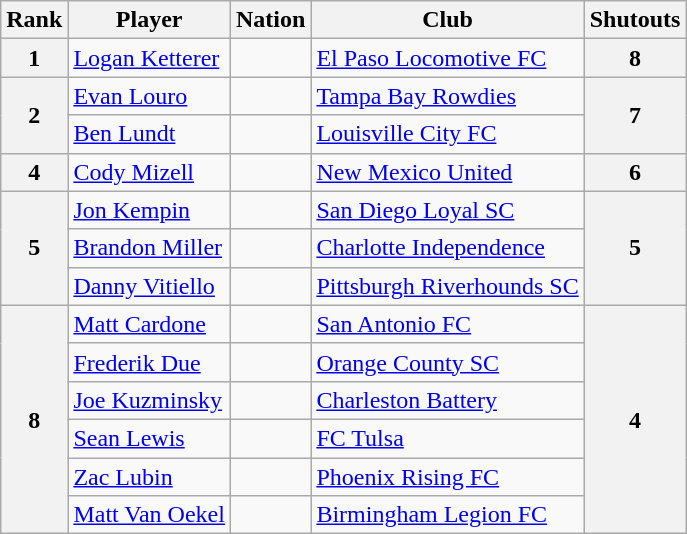<table class="wikitable">
<tr>
<th>Rank</th>
<th>Player</th>
<th>Nation</th>
<th>Club</th>
<th>Shutouts</th>
</tr>
<tr>
<th>1</th>
<td><a href='#'>Logan Ketterer</a></td>
<td></td>
<td><a href='#'>El Paso Locomotive FC</a></td>
<th>8</th>
</tr>
<tr>
<th rowspan=2>2</th>
<td><a href='#'>Evan Louro</a></td>
<td></td>
<td><a href='#'>Tampa Bay Rowdies</a></td>
<th rowspan=2>7</th>
</tr>
<tr>
<td><a href='#'>Ben Lundt</a></td>
<td></td>
<td><a href='#'>Louisville City FC</a></td>
</tr>
<tr>
<th>4</th>
<td><a href='#'>Cody Mizell</a></td>
<td></td>
<td><a href='#'>New Mexico United</a></td>
<th>6</th>
</tr>
<tr>
<th rowspan=3>5</th>
<td><a href='#'>Jon Kempin</a></td>
<td></td>
<td><a href='#'>San Diego Loyal SC</a></td>
<th rowspan=3>5</th>
</tr>
<tr>
<td><a href='#'>Brandon Miller</a></td>
<td></td>
<td><a href='#'>Charlotte Independence</a></td>
</tr>
<tr>
<td><a href='#'>Danny Vitiello</a></td>
<td></td>
<td><a href='#'>Pittsburgh Riverhounds SC</a></td>
</tr>
<tr>
<th rowspan=7>8</th>
<td><a href='#'>Matt Cardone</a></td>
<td></td>
<td><a href='#'>San Antonio FC</a></td>
<th rowspan=7>4</th>
</tr>
<tr>
<td><a href='#'>Frederik Due</a></td>
<td></td>
<td><a href='#'>Orange County SC</a></td>
</tr>
<tr>
<td><a href='#'>Joe Kuzminsky</a></td>
<td></td>
<td><a href='#'>Charleston Battery</a></td>
</tr>
<tr>
<td><a href='#'>Sean Lewis</a></td>
<td></td>
<td><a href='#'>FC Tulsa</a></td>
</tr>
<tr>
<td><a href='#'>Zac Lubin</a></td>
<td></td>
<td><a href='#'>Phoenix Rising FC</a></td>
</tr>
<tr>
<td><a href='#'>Matt Van Oekel</a></td>
<td></td>
<td><a href='#'>Birmingham Legion FC</a></td>
</tr>
</table>
